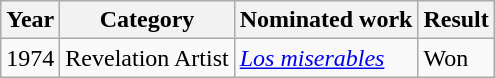<table class="wikitable">
<tr>
<th>Year</th>
<th>Category</th>
<th>Nominated work</th>
<th>Result</th>
</tr>
<tr>
<td>1974</td>
<td>Revelation Artist</td>
<td><em><a href='#'>Los miserables</a></em></td>
<td>Won</td>
</tr>
</table>
